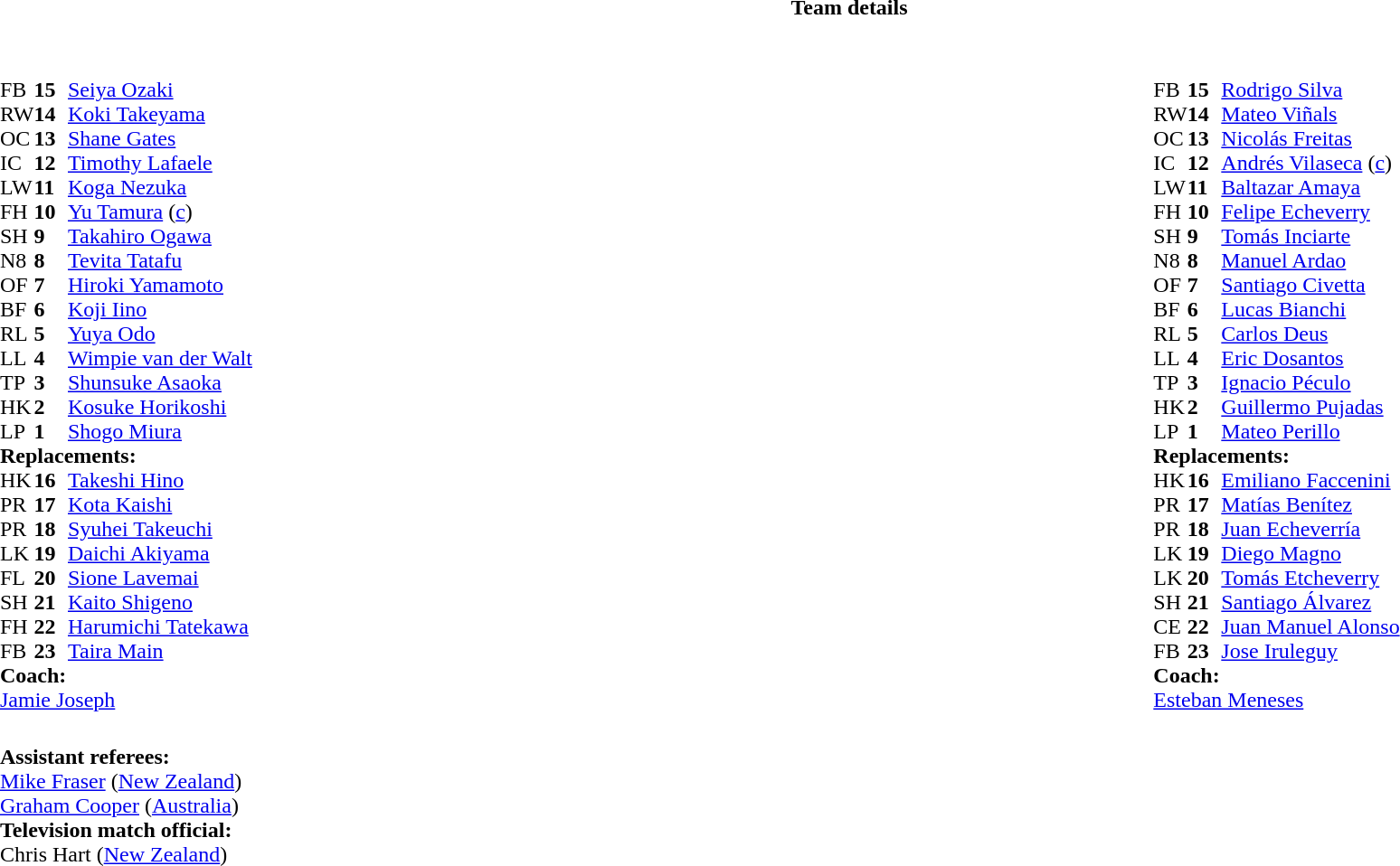<table border="0" style="width:100%;" class="collapsible collapsed">
<tr>
<th>Team details</th>
</tr>
<tr>
<td><br><table style="width:100%">
<tr>
<td style="vertical-align:top;width:50%"><br><table cellspacing="0" cellpadding="0">
<tr>
<th width="25"></th>
<th width="25"></th>
</tr>
<tr>
<td>FB</td>
<td><strong>15</strong></td>
<td><a href='#'>Seiya Ozaki</a></td>
<td></td>
<td></td>
</tr>
<tr>
<td>RW</td>
<td><strong>14</strong></td>
<td><a href='#'>Koki Takeyama</a></td>
</tr>
<tr>
<td>OC</td>
<td><strong>13</strong></td>
<td><a href='#'>Shane Gates</a></td>
</tr>
<tr>
<td>IC</td>
<td><strong>12</strong></td>
<td><a href='#'>Timothy Lafaele</a></td>
<td></td>
<td></td>
</tr>
<tr>
<td>LW</td>
<td><strong>11</strong></td>
<td><a href='#'>Koga Nezuka</a></td>
</tr>
<tr>
<td>FH</td>
<td><strong>10</strong></td>
<td><a href='#'>Yu Tamura</a> (<a href='#'>c</a>)</td>
</tr>
<tr>
<td>SH</td>
<td><strong>9</strong></td>
<td><a href='#'>Takahiro Ogawa</a></td>
<td></td>
<td></td>
</tr>
<tr>
<td>N8</td>
<td><strong>8</strong></td>
<td><a href='#'>Tevita Tatafu</a></td>
</tr>
<tr>
<td>OF</td>
<td><strong>7</strong></td>
<td><a href='#'>Hiroki Yamamoto</a></td>
</tr>
<tr>
<td>BF</td>
<td><strong>6</strong></td>
<td><a href='#'>Koji Iino</a></td>
<td></td>
<td></td>
</tr>
<tr>
<td>RL</td>
<td><strong>5</strong></td>
<td><a href='#'>Yuya Odo</a></td>
</tr>
<tr>
<td>LL</td>
<td><strong>4</strong></td>
<td><a href='#'>Wimpie van der Walt</a></td>
<td></td>
<td></td>
</tr>
<tr>
<td>TP</td>
<td><strong>3</strong></td>
<td><a href='#'>Shunsuke Asaoka</a></td>
<td></td>
<td></td>
</tr>
<tr>
<td>HK</td>
<td><strong>2</strong></td>
<td><a href='#'>Kosuke Horikoshi</a></td>
<td></td>
<td></td>
</tr>
<tr>
<td>LP</td>
<td><strong>1</strong></td>
<td><a href='#'>Shogo Miura</a></td>
<td></td>
<td></td>
</tr>
<tr>
<td colspan=3><strong>Replacements:</strong></td>
</tr>
<tr>
<td>HK</td>
<td><strong>16</strong></td>
<td><a href='#'>Takeshi Hino</a></td>
<td></td>
<td></td>
</tr>
<tr>
<td>PR</td>
<td><strong>17</strong></td>
<td><a href='#'>Kota Kaishi</a></td>
<td></td>
<td></td>
</tr>
<tr>
<td>PR</td>
<td><strong>18</strong></td>
<td><a href='#'>Syuhei Takeuchi</a></td>
<td></td>
<td></td>
</tr>
<tr>
<td>LK</td>
<td><strong>19</strong></td>
<td><a href='#'>Daichi Akiyama</a></td>
<td></td>
<td></td>
</tr>
<tr>
<td>FL</td>
<td><strong>20</strong></td>
<td><a href='#'>Sione Lavemai</a></td>
<td></td>
<td></td>
</tr>
<tr>
<td>SH</td>
<td><strong>21</strong></td>
<td><a href='#'>Kaito Shigeno</a></td>
<td></td>
<td></td>
</tr>
<tr>
<td>FH</td>
<td><strong>22</strong></td>
<td><a href='#'>Harumichi Tatekawa</a></td>
<td></td>
<td></td>
</tr>
<tr>
<td>FB</td>
<td><strong>23</strong></td>
<td><a href='#'>Taira Main</a></td>
<td></td>
<td></td>
</tr>
<tr>
<td colspan=3><strong>Coach:</strong></td>
</tr>
<tr>
<td colspan="4"> <a href='#'>Jamie Joseph</a></td>
</tr>
</table>
</td>
<td valign=top></td>
<td style="vertical-align:top;width:50%"><br><table cellspacing="0" cellpadding="0" style="margin:auto">
<tr>
<th width="25"></th>
<th width="25"></th>
</tr>
<tr>
<td>FB</td>
<td><strong>15</strong></td>
<td><a href='#'>Rodrigo Silva</a></td>
<td></td>
<td></td>
</tr>
<tr>
<td>RW</td>
<td><strong>14</strong></td>
<td><a href='#'>Mateo Viñals</a></td>
</tr>
<tr>
<td>OC</td>
<td><strong>13</strong></td>
<td><a href='#'>Nicolás Freitas</a></td>
</tr>
<tr>
<td>IC</td>
<td><strong>12</strong></td>
<td><a href='#'>Andrés Vilaseca</a> (<a href='#'>c</a>)</td>
</tr>
<tr>
<td>LW</td>
<td><strong>11</strong></td>
<td><a href='#'>Baltazar Amaya</a></td>
<td></td>
<td></td>
</tr>
<tr>
<td>FH</td>
<td><strong>10</strong></td>
<td><a href='#'>Felipe Echeverry</a></td>
</tr>
<tr>
<td>SH</td>
<td><strong>9</strong></td>
<td><a href='#'>Tomás Inciarte</a></td>
<td></td>
<td></td>
</tr>
<tr>
<td>N8</td>
<td><strong>8</strong></td>
<td><a href='#'>Manuel Ardao</a></td>
</tr>
<tr>
<td>OF</td>
<td><strong>7</strong></td>
<td><a href='#'>Santiago Civetta</a></td>
</tr>
<tr>
<td>BF</td>
<td><strong>6</strong></td>
<td><a href='#'>Lucas Bianchi</a></td>
<td></td>
<td></td>
</tr>
<tr>
<td>RL</td>
<td><strong>5</strong></td>
<td><a href='#'>Carlos Deus</a></td>
<td></td>
<td></td>
</tr>
<tr>
<td>LL</td>
<td><strong>4</strong></td>
<td><a href='#'>Eric Dosantos</a></td>
</tr>
<tr>
<td>TP</td>
<td><strong>3</strong></td>
<td><a href='#'>Ignacio Péculo</a></td>
<td></td>
<td></td>
</tr>
<tr>
<td>HK</td>
<td><strong>2</strong></td>
<td><a href='#'>Guillermo Pujadas</a></td>
<td></td>
<td></td>
</tr>
<tr>
<td>LP</td>
<td><strong>1</strong></td>
<td><a href='#'>Mateo Perillo</a></td>
<td></td>
<td></td>
</tr>
<tr>
<td colspan=3><strong>Replacements:</strong></td>
</tr>
<tr>
<td>HK</td>
<td><strong>16</strong></td>
<td><a href='#'>Emiliano Faccenini</a></td>
<td></td>
<td></td>
</tr>
<tr>
<td>PR</td>
<td><strong>17</strong></td>
<td><a href='#'>Matías Benítez</a></td>
<td></td>
<td></td>
</tr>
<tr>
<td>PR</td>
<td><strong>18</strong></td>
<td><a href='#'>Juan Echeverría</a></td>
<td></td>
<td></td>
</tr>
<tr>
<td>LK</td>
<td><strong>19</strong></td>
<td><a href='#'>Diego Magno</a></td>
<td></td>
<td></td>
</tr>
<tr>
<td>LK</td>
<td><strong>20</strong></td>
<td><a href='#'>Tomás Etcheverry</a></td>
<td></td>
<td></td>
</tr>
<tr>
<td>SH</td>
<td><strong>21</strong></td>
<td><a href='#'>Santiago Álvarez</a></td>
<td></td>
<td></td>
</tr>
<tr>
<td>CE</td>
<td><strong>22</strong></td>
<td><a href='#'>Juan Manuel Alonso</a></td>
<td></td>
<td></td>
</tr>
<tr>
<td>FB</td>
<td><strong>23</strong></td>
<td><a href='#'>Jose Iruleguy</a></td>
<td></td>
<td></td>
</tr>
<tr>
<td colspan=3><strong>Coach:</strong></td>
</tr>
<tr>
<td colspan="4"> <a href='#'>Esteban Meneses</a></td>
</tr>
</table>
</td>
</tr>
</table>
<table style="width:100%">
<tr>
<td><br><strong>Assistant referees:</strong>
<br><a href='#'>Mike Fraser</a> (<a href='#'>New Zealand</a>)
<br><a href='#'>Graham Cooper</a> (<a href='#'>Australia</a>)
<br><strong>Television match official:</strong>
<br>Chris Hart (<a href='#'>New Zealand</a>)</td>
</tr>
</table>
</td>
</tr>
</table>
